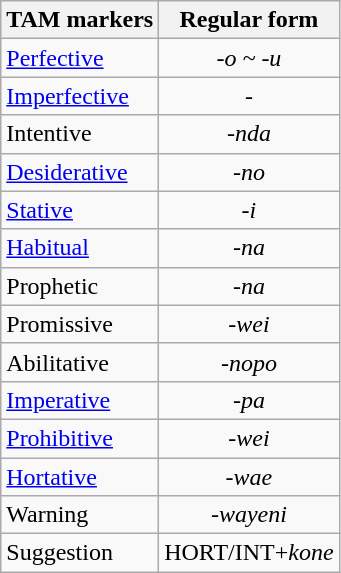<table class="wikitable floatright">
<tr>
<th>TAM markers</th>
<th>Regular form</th>
</tr>
<tr>
<td><a href='#'>Perfective</a></td>
<td align=center>-<em>o ~ -u</em></td>
</tr>
<tr>
<td><a href='#'>Imperfective</a></td>
<td align=center>-</td>
</tr>
<tr>
<td>Intentive</td>
<td align=center>-<em>nda</em></td>
</tr>
<tr>
<td><a href='#'>Desiderative</a></td>
<td align=center>-<em>no</em></td>
</tr>
<tr>
<td><a href='#'>Stative</a></td>
<td align=center>-<em>i</em></td>
</tr>
<tr>
<td><a href='#'>Habitual</a></td>
<td align=center>-<em>na</em></td>
</tr>
<tr>
<td>Prophetic</td>
<td align=center>-<em>na</em></td>
</tr>
<tr>
<td>Promissive</td>
<td align=center>-<em>wei</em></td>
</tr>
<tr>
<td>Abilitative</td>
<td align=center>-<em>nopo</em></td>
</tr>
<tr>
<td><a href='#'>Imperative</a></td>
<td align=center>-<em>pa</em></td>
</tr>
<tr>
<td><a href='#'>Prohibitive</a></td>
<td align=center>-<em>wei</em></td>
</tr>
<tr>
<td><a href='#'>Hortative</a></td>
<td align=center>-<em>wae</em></td>
</tr>
<tr>
<td>Warning</td>
<td align=center>-<em>wayeni</em></td>
</tr>
<tr>
<td>Suggestion</td>
<td align=center>HORT/INT+<em>kone</em></td>
</tr>
</table>
